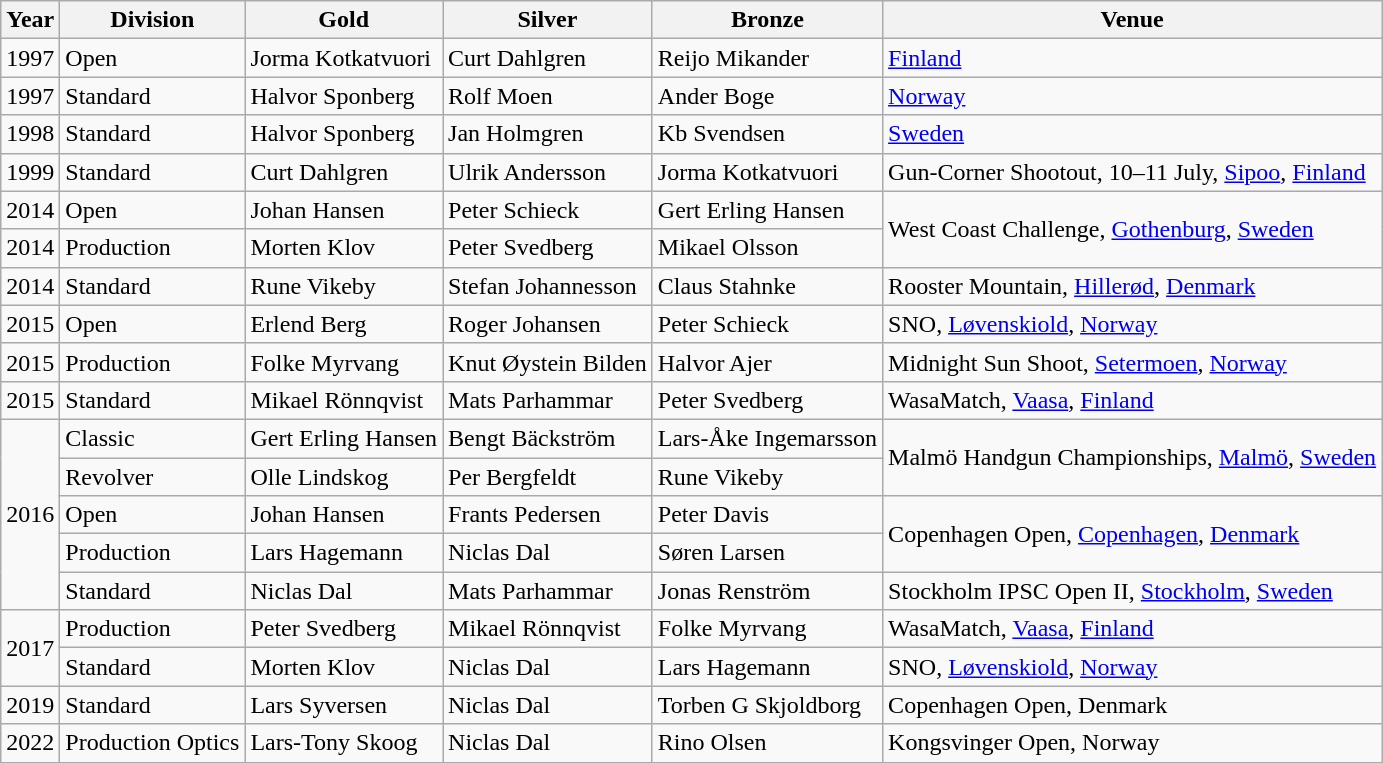<table class="wikitable sortable" style="text-align: left;">
<tr>
<th>Year</th>
<th>Division</th>
<th> Gold</th>
<th> Silver</th>
<th> Bronze</th>
<th>Venue</th>
</tr>
<tr>
<td>1997</td>
<td>Open</td>
<td>Jorma Kotkatvuori</td>
<td>Curt Dahlgren</td>
<td>Reijo Mikander</td>
<td><a href='#'>Finland</a></td>
</tr>
<tr>
<td>1997</td>
<td>Standard</td>
<td>Halvor Sponberg</td>
<td>Rolf Moen</td>
<td>Ander Boge</td>
<td><a href='#'>Norway</a></td>
</tr>
<tr>
<td>1998</td>
<td>Standard</td>
<td>Halvor Sponberg</td>
<td>Jan Holmgren</td>
<td>Kb Svendsen</td>
<td><a href='#'>Sweden</a></td>
</tr>
<tr>
<td>1999</td>
<td>Standard</td>
<td> Curt Dahlgren</td>
<td> Ulrik Andersson</td>
<td> Jorma Kotkatvuori</td>
<td>Gun-Corner Shootout, 10–11 July, <a href='#'>Sipoo</a>, <a href='#'>Finland</a></td>
</tr>
<tr>
<td>2014</td>
<td>Open</td>
<td>Johan Hansen</td>
<td>Peter Schieck</td>
<td>Gert Erling Hansen</td>
<td rowspan="2">West Coast Challenge, <a href='#'>Gothenburg</a>, <a href='#'>Sweden</a></td>
</tr>
<tr>
<td>2014</td>
<td>Production</td>
<td>Morten Klov</td>
<td>Peter Svedberg</td>
<td>Mikael Olsson</td>
</tr>
<tr>
<td>2014</td>
<td>Standard</td>
<td>Rune Vikeby</td>
<td>Stefan Johannesson</td>
<td>Claus Stahnke</td>
<td>Rooster Mountain, <a href='#'>Hillerød</a>, <a href='#'>Denmark</a></td>
</tr>
<tr>
<td>2015</td>
<td>Open</td>
<td>Erlend Berg</td>
<td>Roger Johansen</td>
<td>Peter Schieck</td>
<td>SNO, <a href='#'>Løvenskiold</a>, <a href='#'>Norway</a></td>
</tr>
<tr>
<td>2015</td>
<td>Production</td>
<td>Folke Myrvang</td>
<td>Knut Øystein Bilden</td>
<td>Halvor Ajer</td>
<td>Midnight Sun Shoot, <a href='#'>Setermoen</a>, <a href='#'>Norway</a></td>
</tr>
<tr>
<td>2015</td>
<td>Standard</td>
<td>Mikael Rönnqvist</td>
<td>Mats Parhammar</td>
<td>Peter Svedberg</td>
<td>WasaMatch, <a href='#'>Vaasa</a>, <a href='#'>Finland</a></td>
</tr>
<tr>
<td rowspan="5">2016</td>
<td>Classic</td>
<td>Gert Erling Hansen</td>
<td>Bengt Bäckström</td>
<td>Lars-Åke Ingemarsson</td>
<td rowspan="2">Malmö Handgun Championships, <a href='#'>Malmö</a>, <a href='#'>Sweden</a></td>
</tr>
<tr>
<td>Revolver</td>
<td>Olle Lindskog</td>
<td>Per Bergfeldt</td>
<td>Rune Vikeby</td>
</tr>
<tr>
<td>Open</td>
<td>Johan Hansen</td>
<td>Frants Pedersen</td>
<td>Peter Davis</td>
<td rowspan="2">Copenhagen Open, <a href='#'>Copenhagen</a>, <a href='#'>Denmark</a></td>
</tr>
<tr>
<td>Production</td>
<td>Lars Hagemann</td>
<td>Niclas Dal</td>
<td>Søren Larsen</td>
</tr>
<tr>
<td>Standard</td>
<td>Niclas Dal</td>
<td>Mats Parhammar</td>
<td>Jonas Renström</td>
<td>Stockholm IPSC Open II, <a href='#'>Stockholm</a>, <a href='#'>Sweden</a></td>
</tr>
<tr>
<td rowspan="2">2017</td>
<td>Production</td>
<td>Peter Svedberg</td>
<td>Mikael Rönnqvist</td>
<td>Folke Myrvang</td>
<td>WasaMatch, <a href='#'>Vaasa</a>, <a href='#'>Finland</a></td>
</tr>
<tr>
<td>Standard</td>
<td>Morten Klov</td>
<td>Niclas Dal</td>
<td>Lars Hagemann</td>
<td>SNO, <a href='#'>Løvenskiold</a>, <a href='#'>Norway</a></td>
</tr>
<tr>
<td>2019</td>
<td>Standard</td>
<td>Lars Syversen</td>
<td>Niclas Dal</td>
<td>Torben G Skjoldborg</td>
<td>Copenhagen Open, Denmark</td>
</tr>
<tr>
<td>2022</td>
<td>Production Optics</td>
<td>Lars-Tony Skoog</td>
<td>Niclas Dal</td>
<td>Rino Olsen</td>
<td>Kongsvinger Open, Norway</td>
</tr>
</table>
